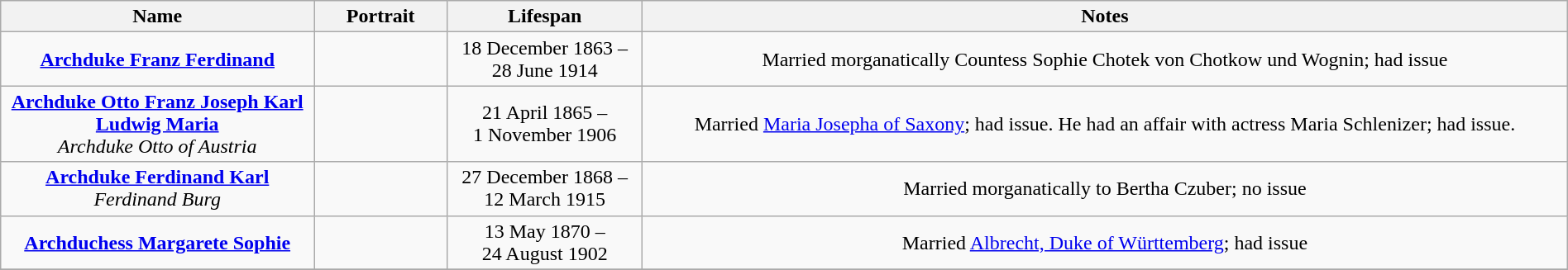<table style="text-align:center; width:100%" class="wikitable">
<tr>
<th width=20%>Name</th>
<th width=100px>Portrait</th>
<th>Lifespan</th>
<th>Notes</th>
</tr>
<tr>
<td><strong><a href='#'>Archduke Franz Ferdinand</a></strong></td>
<td></td>
<td>18 December 1863 –<br>28 June 1914</td>
<td>Married morganatically Countess Sophie Chotek von Chotkow und Wognin; had issue</td>
</tr>
<tr>
<td><strong><a href='#'>Archduke Otto Franz Joseph Karl Ludwig Maria</a></strong><br><em>Archduke Otto of Austria</em></td>
<td></td>
<td>21 April 1865 –<br>1 November 1906</td>
<td>Married <a href='#'>Maria Josepha of Saxony</a>; had issue. He had an affair with actress Maria Schlenizer; had issue.</td>
</tr>
<tr>
<td><strong><a href='#'>Archduke Ferdinand Karl</a></strong><br><em>Ferdinand Burg</em></td>
<td></td>
<td>27 December 1868 –<br>12 March 1915</td>
<td>Married morganatically to Bertha Czuber; no issue</td>
</tr>
<tr>
<td><strong><a href='#'>Archduchess Margarete Sophie</a></strong></td>
<td></td>
<td>13 May 1870 –<br>24 August 1902</td>
<td>Married <a href='#'>Albrecht, Duke of Württemberg</a>; had issue</td>
</tr>
<tr>
</tr>
</table>
